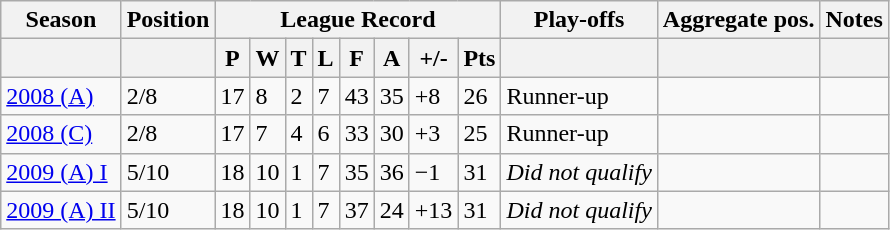<table class="wikitable">
<tr>
<th>Season</th>
<th>Position</th>
<th colspan=8>League Record</th>
<th>Play-offs</th>
<th>Aggregate pos.</th>
<th>Notes</th>
</tr>
<tr>
<th></th>
<th></th>
<th><strong>P</strong></th>
<th><strong>W</strong></th>
<th><strong>T</strong></th>
<th><strong>L</strong></th>
<th><strong>F</strong></th>
<th><strong>A</strong></th>
<th><strong>+/-</strong></th>
<th><strong>Pts</strong></th>
<th></th>
<th></th>
<th></th>
</tr>
<tr>
<td><a href='#'>2008 (A)</a></td>
<td>2/8</td>
<td>17</td>
<td>8</td>
<td>2</td>
<td>7</td>
<td>43</td>
<td>35</td>
<td>+8</td>
<td>26</td>
<td>Runner-up</td>
<td></td>
<td></td>
</tr>
<tr>
<td><a href='#'>2008 (C)</a></td>
<td>2/8</td>
<td>17</td>
<td>7</td>
<td>4</td>
<td>6</td>
<td>33</td>
<td>30</td>
<td>+3</td>
<td>25</td>
<td>Runner-up</td>
<td></td>
<td></td>
</tr>
<tr>
<td><a href='#'>2009 (A) I</a></td>
<td>5/10</td>
<td>18</td>
<td>10</td>
<td>1</td>
<td>7</td>
<td>35</td>
<td>36</td>
<td>−1</td>
<td>31</td>
<td><em>Did not qualify</em></td>
<td></td>
<td></td>
</tr>
<tr>
<td><a href='#'>2009 (A) II</a></td>
<td>5/10</td>
<td>18</td>
<td>10</td>
<td>1</td>
<td>7</td>
<td>37</td>
<td>24</td>
<td>+13</td>
<td>31</td>
<td><em>Did not qualify</em></td>
<td></td>
<td></td>
</tr>
</table>
